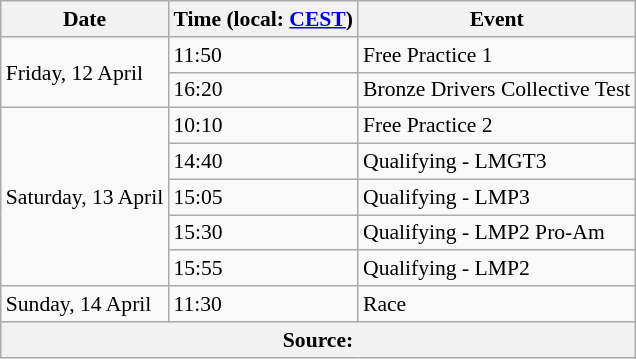<table class="wikitable" style="font-size: 90%;">
<tr>
<th>Date</th>
<th>Time (local: <a href='#'>CEST</a>)</th>
<th>Event</th>
</tr>
<tr>
<td rowspan="2">Friday, 12 April</td>
<td>11:50</td>
<td>Free Practice 1</td>
</tr>
<tr>
<td>16:20</td>
<td>Bronze Drivers Collective Test</td>
</tr>
<tr>
<td rowspan="5">Saturday, 13 April</td>
<td>10:10</td>
<td>Free Practice 2</td>
</tr>
<tr>
<td>14:40</td>
<td>Qualifying - LMGT3</td>
</tr>
<tr>
<td>15:05</td>
<td>Qualifying - LMP3</td>
</tr>
<tr>
<td>15:30</td>
<td>Qualifying - LMP2 Pro-Am</td>
</tr>
<tr>
<td>15:55</td>
<td>Qualifying - LMP2</td>
</tr>
<tr>
<td>Sunday, 14 April</td>
<td>11:30</td>
<td>Race</td>
</tr>
<tr>
<th colspan="3">Source:</th>
</tr>
</table>
